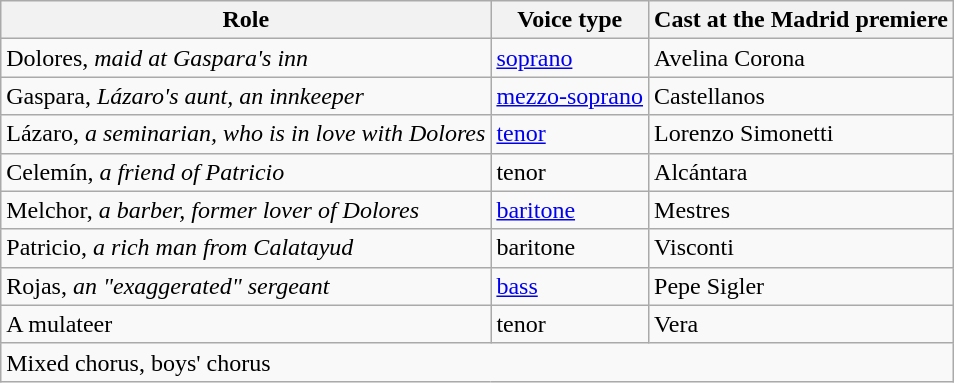<table class="wikitable">
<tr>
<th>Role</th>
<th>Voice type</th>
<th>Cast at the Madrid premiere</th>
</tr>
<tr>
<td>Dolores, <em>maid at Gaspara's inn</em></td>
<td><a href='#'>soprano</a></td>
<td>Avelina Corona</td>
</tr>
<tr>
<td>Gaspara, <em>Lázaro's aunt, an innkeeper</em></td>
<td><a href='#'>mezzo-soprano</a></td>
<td>Castellanos</td>
</tr>
<tr>
<td>Lázaro, <em>a seminarian, who is in love with Dolores</em></td>
<td><a href='#'>tenor</a></td>
<td>Lorenzo Simonetti</td>
</tr>
<tr>
<td>Celemín, <em>a friend of Patricio</em></td>
<td>tenor</td>
<td>Alcántara</td>
</tr>
<tr>
<td>Melchor, <em>a barber, former lover of Dolores</em></td>
<td><a href='#'>baritone</a></td>
<td>Mestres</td>
</tr>
<tr>
<td>Patricio, <em>a rich man from Calatayud</em></td>
<td>baritone</td>
<td>Visconti</td>
</tr>
<tr>
<td>Rojas, <em>an "exaggerated" sergeant</em></td>
<td><a href='#'>bass</a></td>
<td>Pepe Sigler</td>
</tr>
<tr>
<td>A mulateer</td>
<td>tenor</td>
<td>Vera</td>
</tr>
<tr>
<td colspan="3">Mixed chorus, boys' chorus</td>
</tr>
</table>
